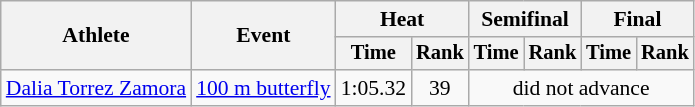<table class=wikitable style="font-size:90%">
<tr>
<th rowspan="2">Athlete</th>
<th rowspan="2">Event</th>
<th colspan="2">Heat</th>
<th colspan="2">Semifinal</th>
<th colspan="2">Final</th>
</tr>
<tr style="font-size:95%">
<th>Time</th>
<th>Rank</th>
<th>Time</th>
<th>Rank</th>
<th>Time</th>
<th>Rank</th>
</tr>
<tr align=center>
<td align=left><a href='#'>Dalia Torrez Zamora</a></td>
<td align=left><a href='#'>100 m butterfly</a></td>
<td>1:05.32</td>
<td>39</td>
<td colspan=4>did not advance</td>
</tr>
</table>
